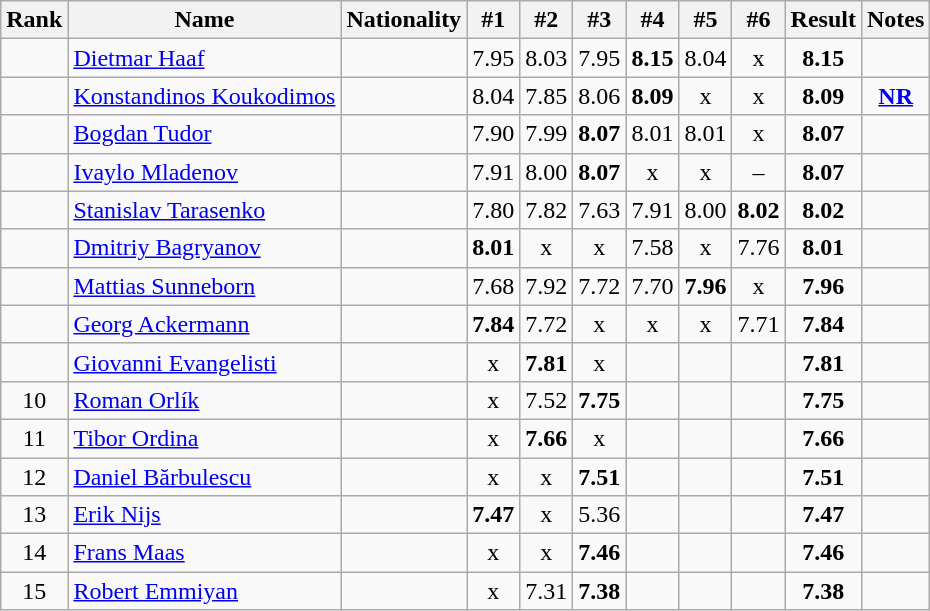<table class="wikitable sortable" style="text-align:center">
<tr>
<th>Rank</th>
<th>Name</th>
<th>Nationality</th>
<th>#1</th>
<th>#2</th>
<th>#3</th>
<th>#4</th>
<th>#5</th>
<th>#6</th>
<th>Result</th>
<th>Notes</th>
</tr>
<tr>
<td></td>
<td align="left"><a href='#'>Dietmar Haaf</a></td>
<td align=left></td>
<td>7.95</td>
<td>8.03</td>
<td>7.95</td>
<td><strong>8.15</strong></td>
<td>8.04</td>
<td>x</td>
<td><strong>8.15</strong></td>
<td></td>
</tr>
<tr>
<td></td>
<td align="left"><a href='#'>Konstandinos Koukodimos</a></td>
<td align=left></td>
<td>8.04</td>
<td>7.85</td>
<td>8.06</td>
<td><strong>8.09</strong></td>
<td>x</td>
<td>x</td>
<td><strong>8.09</strong></td>
<td><strong><a href='#'>NR</a></strong></td>
</tr>
<tr>
<td></td>
<td align="left"><a href='#'>Bogdan Tudor</a></td>
<td align=left></td>
<td>7.90</td>
<td>7.99</td>
<td><strong>8.07</strong></td>
<td>8.01</td>
<td>8.01</td>
<td>x</td>
<td><strong>8.07</strong></td>
<td></td>
</tr>
<tr>
<td></td>
<td align="left"><a href='#'>Ivaylo Mladenov</a></td>
<td align=left></td>
<td>7.91</td>
<td>8.00</td>
<td><strong>8.07</strong></td>
<td>x</td>
<td>x</td>
<td>–</td>
<td><strong>8.07</strong></td>
<td></td>
</tr>
<tr>
<td></td>
<td align="left"><a href='#'>Stanislav Tarasenko</a></td>
<td align=left></td>
<td>7.80</td>
<td>7.82</td>
<td>7.63</td>
<td>7.91</td>
<td>8.00</td>
<td><strong>8.02</strong></td>
<td><strong>8.02</strong></td>
<td></td>
</tr>
<tr>
<td></td>
<td align="left"><a href='#'>Dmitriy Bagryanov</a></td>
<td align=left></td>
<td><strong>8.01</strong></td>
<td>x</td>
<td>x</td>
<td>7.58</td>
<td>x</td>
<td>7.76</td>
<td><strong>8.01</strong></td>
<td></td>
</tr>
<tr>
<td></td>
<td align="left"><a href='#'>Mattias Sunneborn</a></td>
<td align=left></td>
<td>7.68</td>
<td>7.92</td>
<td>7.72</td>
<td>7.70</td>
<td><strong>7.96</strong></td>
<td>x</td>
<td><strong>7.96</strong></td>
<td></td>
</tr>
<tr>
<td></td>
<td align="left"><a href='#'>Georg Ackermann</a></td>
<td align=left></td>
<td><strong>7.84</strong></td>
<td>7.72</td>
<td>x</td>
<td>x</td>
<td>x</td>
<td>7.71</td>
<td><strong>7.84</strong></td>
<td></td>
</tr>
<tr>
<td></td>
<td align="left"><a href='#'>Giovanni Evangelisti</a></td>
<td align=left></td>
<td>x</td>
<td><strong>7.81</strong></td>
<td>x</td>
<td></td>
<td></td>
<td></td>
<td><strong>7.81</strong></td>
<td></td>
</tr>
<tr>
<td>10</td>
<td align="left"><a href='#'>Roman Orlík</a></td>
<td align=left></td>
<td>x</td>
<td>7.52</td>
<td><strong>7.75</strong></td>
<td></td>
<td></td>
<td></td>
<td><strong>7.75</strong></td>
<td></td>
</tr>
<tr>
<td>11</td>
<td align="left"><a href='#'>Tibor Ordina</a></td>
<td align=left></td>
<td>x</td>
<td><strong>7.66</strong></td>
<td>x</td>
<td></td>
<td></td>
<td></td>
<td><strong>7.66</strong></td>
<td></td>
</tr>
<tr>
<td>12</td>
<td align="left"><a href='#'>Daniel Bărbulescu</a></td>
<td align=left></td>
<td>x</td>
<td>x</td>
<td><strong>7.51</strong></td>
<td></td>
<td></td>
<td></td>
<td><strong>7.51</strong></td>
<td></td>
</tr>
<tr>
<td>13</td>
<td align="left"><a href='#'>Erik Nijs</a></td>
<td align=left></td>
<td><strong>7.47</strong></td>
<td>x</td>
<td>5.36</td>
<td></td>
<td></td>
<td></td>
<td><strong>7.47</strong></td>
<td></td>
</tr>
<tr>
<td>14</td>
<td align="left"><a href='#'>Frans Maas</a></td>
<td align=left></td>
<td>x</td>
<td>x</td>
<td><strong>7.46</strong></td>
<td></td>
<td></td>
<td></td>
<td><strong>7.46</strong></td>
<td></td>
</tr>
<tr>
<td>15</td>
<td align="left"><a href='#'>Robert Emmiyan</a></td>
<td align=left></td>
<td>x</td>
<td>7.31</td>
<td><strong>7.38</strong></td>
<td></td>
<td></td>
<td></td>
<td><strong>7.38</strong></td>
<td></td>
</tr>
</table>
